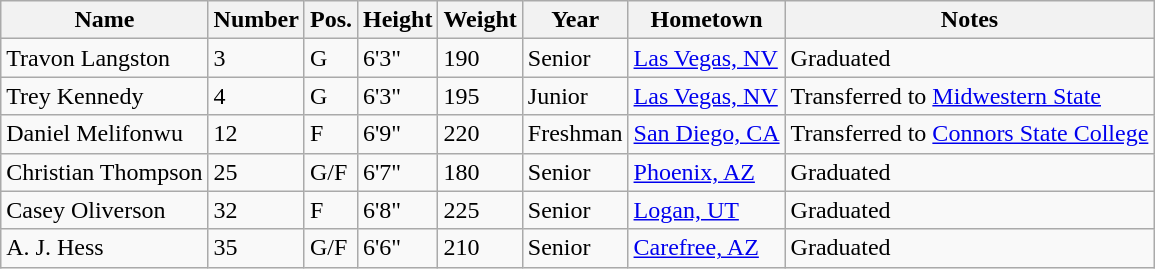<table class="wikitable sortable">
<tr>
<th>Name</th>
<th>Number</th>
<th>Pos.</th>
<th>Height</th>
<th>Weight</th>
<th>Year</th>
<th>Hometown</th>
<th class="unsortable">Notes</th>
</tr>
<tr>
<td>Travon Langston</td>
<td>3</td>
<td>G</td>
<td>6'3"</td>
<td>190</td>
<td>Senior</td>
<td><a href='#'>Las Vegas, NV</a></td>
<td>Graduated</td>
</tr>
<tr>
<td>Trey Kennedy</td>
<td>4</td>
<td>G</td>
<td>6'3"</td>
<td>195</td>
<td>Junior</td>
<td><a href='#'>Las Vegas, NV</a></td>
<td>Transferred to <a href='#'>Midwestern State</a></td>
</tr>
<tr>
<td>Daniel Melifonwu</td>
<td>12</td>
<td>F</td>
<td>6'9"</td>
<td>220</td>
<td>Freshman</td>
<td><a href='#'>San Diego, CA</a></td>
<td>Transferred to <a href='#'>Connors State College</a></td>
</tr>
<tr>
<td>Christian Thompson</td>
<td>25</td>
<td>G/F</td>
<td>6'7"</td>
<td>180</td>
<td>Senior</td>
<td><a href='#'>Phoenix, AZ</a></td>
<td>Graduated</td>
</tr>
<tr>
<td>Casey Oliverson</td>
<td>32</td>
<td>F</td>
<td>6'8"</td>
<td>225</td>
<td>Senior</td>
<td><a href='#'>Logan, UT</a></td>
<td>Graduated</td>
</tr>
<tr>
<td>A. J. Hess</td>
<td>35</td>
<td>G/F</td>
<td>6'6"</td>
<td>210</td>
<td>Senior</td>
<td><a href='#'>Carefree, AZ</a></td>
<td>Graduated</td>
</tr>
</table>
